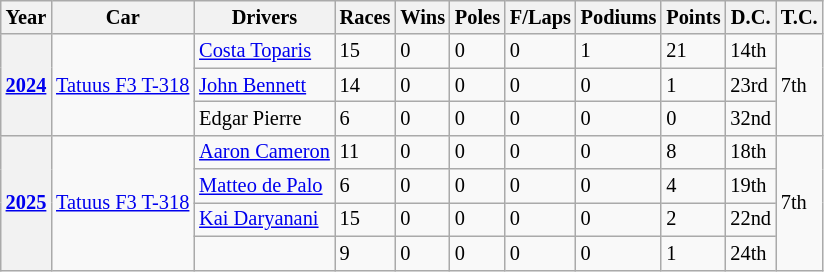<table class="wikitable" style="font-size:85%">
<tr>
<th>Year</th>
<th>Car</th>
<th>Drivers</th>
<th>Races</th>
<th>Wins</th>
<th>Poles</th>
<th>F/Laps</th>
<th>Podiums</th>
<th>Points</th>
<th>D.C.</th>
<th>T.C.</th>
</tr>
<tr>
<th rowspan="3"><a href='#'>2024</a></th>
<td rowspan="3"><a href='#'>Tatuus F3 T-318</a></td>
<td> <a href='#'>Costa Toparis</a></td>
<td>15</td>
<td>0</td>
<td>0</td>
<td>0</td>
<td>1</td>
<td>21</td>
<td>14th</td>
<td rowspan="3">7th</td>
</tr>
<tr>
<td> <a href='#'>John Bennett</a></td>
<td>14</td>
<td>0</td>
<td>0</td>
<td>0</td>
<td>0</td>
<td>1</td>
<td>23rd</td>
</tr>
<tr>
<td> Edgar Pierre</td>
<td>6</td>
<td>0</td>
<td>0</td>
<td>0</td>
<td>0</td>
<td>0</td>
<td>32nd</td>
</tr>
<tr>
<th rowspan="4"><a href='#'>2025</a></th>
<td rowspan="4"><a href='#'>Tatuus F3 T-318</a></td>
<td> <a href='#'>Aaron Cameron</a></td>
<td>11</td>
<td>0</td>
<td>0</td>
<td>0</td>
<td>0</td>
<td>8</td>
<td>18th</td>
<td rowspan="4">7th</td>
</tr>
<tr>
<td> <a href='#'>Matteo de Palo</a></td>
<td>6</td>
<td>0</td>
<td>0</td>
<td>0</td>
<td>0</td>
<td>4</td>
<td>19th</td>
</tr>
<tr>
<td> <a href='#'>Kai Daryanani</a></td>
<td>15</td>
<td>0</td>
<td>0</td>
<td>0</td>
<td>0</td>
<td>2</td>
<td>22nd</td>
</tr>
<tr>
<td> </td>
<td>9</td>
<td>0</td>
<td>0</td>
<td>0</td>
<td>0</td>
<td>1</td>
<td>24th</td>
</tr>
</table>
